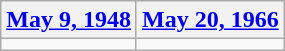<table class=wikitable>
<tr>
<th><a href='#'>May 9, 1948</a></th>
<th><a href='#'>May 20, 1966</a></th>
</tr>
<tr>
<td></td>
<td></td>
</tr>
</table>
